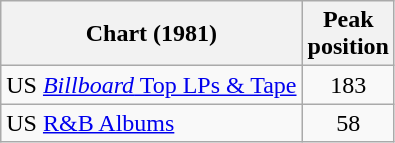<table class=wikitable>
<tr>
<th>Chart (1981)</th>
<th>Peak<br>position</th>
</tr>
<tr>
<td>US <a href='#'><em>Billboard</em> Top LPs & Tape</a></td>
<td align=center>183</td>
</tr>
<tr>
<td>US <a href='#'>R&B Albums</a></td>
<td align=center>58</td>
</tr>
</table>
